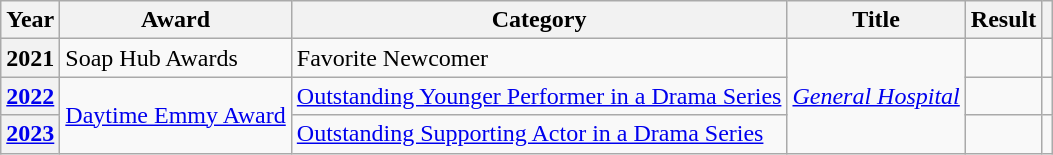<table class="wikitable sortable plainrowheaders">
<tr>
<th scope="col">Year</th>
<th scope="col">Award</th>
<th scope="col">Category</th>
<th scope="col">Title</th>
<th scope="col">Result</th>
<th scope="col" class="unsortable"></th>
</tr>
<tr>
<th scope="row" style="text-align:center;">2021</th>
<td>Soap Hub Awards</td>
<td>Favorite Newcomer</td>
<td rowspan="3"><em><a href='#'>General Hospital</a></em></td>
<td></td>
<td style="text-align:center;"></td>
</tr>
<tr>
<th scope="row" style="text-align:center;"><a href='#'>2022</a></th>
<td rowspan="2"><a href='#'>Daytime Emmy Award</a></td>
<td><a href='#'>Outstanding Younger Performer in a Drama Series</a></td>
<td></td>
<td style="text-align:center;"></td>
</tr>
<tr>
<th scope="row" style="text-align:center;"><a href='#'>2023</a></th>
<td><a href='#'>Outstanding Supporting Actor in a Drama Series</a></td>
<td></td>
<td style="text-align:center;"></td>
</tr>
</table>
